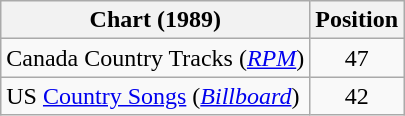<table class="wikitable sortable">
<tr>
<th scope="col">Chart (1989)</th>
<th scope="col">Position</th>
</tr>
<tr>
<td>Canada Country Tracks (<em><a href='#'>RPM</a></em>)</td>
<td align="center">47</td>
</tr>
<tr>
<td>US <a href='#'>Country Songs</a> (<em><a href='#'>Billboard</a></em>)</td>
<td align="center">42</td>
</tr>
</table>
